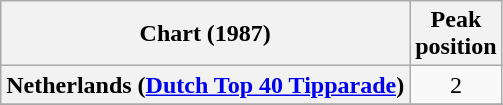<table class="wikitable sortable plainrowheaders" style="text-align:center">
<tr>
<th scope="col">Chart (1987)</th>
<th scope="col">Peak<br>position</th>
</tr>
<tr>
<th scope="row">Netherlands (<a href='#'>Dutch Top 40 Tipparade</a>)</th>
<td>2</td>
</tr>
<tr>
</tr>
<tr>
</tr>
<tr>
</tr>
<tr>
</tr>
<tr>
</tr>
</table>
